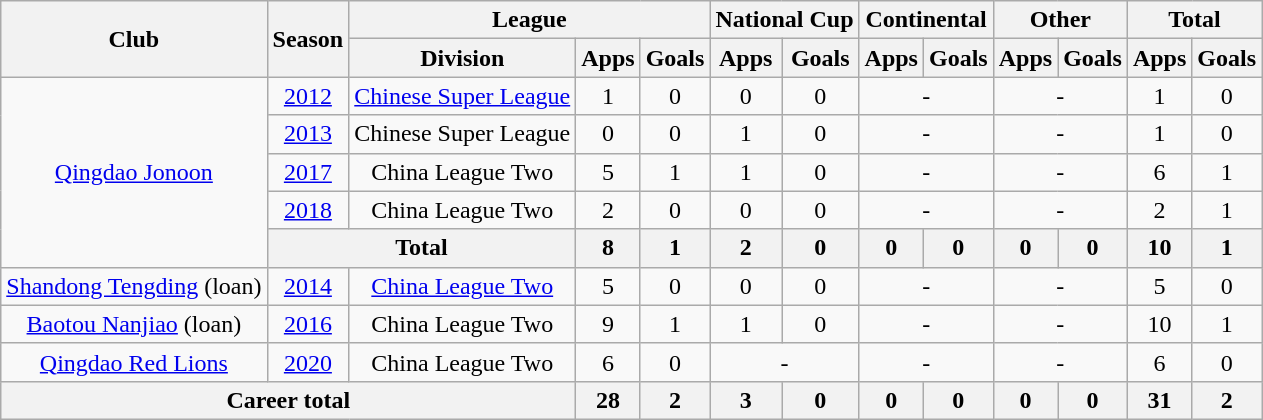<table class="wikitable" style="text-align: center">
<tr>
<th rowspan="2">Club</th>
<th rowspan="2">Season</th>
<th colspan="3">League</th>
<th colspan="2">National Cup</th>
<th colspan="2">Continental</th>
<th colspan="2">Other</th>
<th colspan="2">Total</th>
</tr>
<tr>
<th>Division</th>
<th>Apps</th>
<th>Goals</th>
<th>Apps</th>
<th>Goals</th>
<th>Apps</th>
<th>Goals</th>
<th>Apps</th>
<th>Goals</th>
<th>Apps</th>
<th>Goals</th>
</tr>
<tr>
<td rowspan=5><a href='#'>Qingdao Jonoon</a></td>
<td><a href='#'>2012</a></td>
<td><a href='#'>Chinese Super League</a></td>
<td>1</td>
<td>0</td>
<td>0</td>
<td>0</td>
<td colspan="2">-</td>
<td colspan="2">-</td>
<td>1</td>
<td>0</td>
</tr>
<tr>
<td><a href='#'>2013</a></td>
<td>Chinese Super League</td>
<td>0</td>
<td>0</td>
<td>1</td>
<td>0</td>
<td colspan="2">-</td>
<td colspan="2">-</td>
<td>1</td>
<td>0</td>
</tr>
<tr>
<td><a href='#'>2017</a></td>
<td>China League Two</td>
<td>5</td>
<td>1</td>
<td>1</td>
<td>0</td>
<td colspan="2">-</td>
<td colspan="2">-</td>
<td>6</td>
<td>1</td>
</tr>
<tr>
<td><a href='#'>2018</a></td>
<td>China League Two</td>
<td>2</td>
<td>0</td>
<td>0</td>
<td>0</td>
<td colspan="2">-</td>
<td colspan="2">-</td>
<td>2</td>
<td>1</td>
</tr>
<tr>
<th colspan="2"><strong>Total</strong></th>
<th>8</th>
<th>1</th>
<th>2</th>
<th>0</th>
<th>0</th>
<th>0</th>
<th>0</th>
<th>0</th>
<th>10</th>
<th>1</th>
</tr>
<tr>
<td><a href='#'>Shandong Tengding</a> (loan)</td>
<td><a href='#'>2014</a></td>
<td><a href='#'>China League Two</a></td>
<td>5</td>
<td>0</td>
<td>0</td>
<td>0</td>
<td colspan="2">-</td>
<td colspan="2">-</td>
<td>5</td>
<td>0</td>
</tr>
<tr>
<td><a href='#'>Baotou Nanjiao</a> (loan)</td>
<td><a href='#'>2016</a></td>
<td>China League Two</td>
<td>9</td>
<td>1</td>
<td>1</td>
<td>0</td>
<td colspan="2">-</td>
<td colspan="2">-</td>
<td>10</td>
<td>1</td>
</tr>
<tr>
<td><a href='#'>Qingdao Red Lions</a></td>
<td><a href='#'>2020</a></td>
<td>China League Two</td>
<td>6</td>
<td>0</td>
<td colspan="2">-</td>
<td colspan="2">-</td>
<td colspan="2">-</td>
<td>6</td>
<td>0</td>
</tr>
<tr>
<th colspan=3>Career total</th>
<th>28</th>
<th>2</th>
<th>3</th>
<th>0</th>
<th>0</th>
<th>0</th>
<th>0</th>
<th>0</th>
<th>31</th>
<th>2</th>
</tr>
</table>
